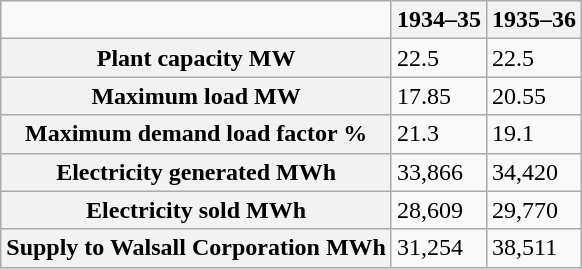<table class="wikitable">
<tr>
<td></td>
<th>1934–35</th>
<th>1935–36</th>
</tr>
<tr>
<th>Plant capacity MW</th>
<td>22.5</td>
<td>22.5</td>
</tr>
<tr>
<th>Maximum load MW</th>
<td>17.85</td>
<td>20.55</td>
</tr>
<tr>
<th>Maximum demand load factor %</th>
<td>21.3</td>
<td>19.1</td>
</tr>
<tr>
<th>Electricity generated MWh</th>
<td>33,866</td>
<td>34,420</td>
</tr>
<tr>
<th>Electricity sold MWh</th>
<td>28,609</td>
<td>29,770</td>
</tr>
<tr>
<th>Supply to Walsall Corporation MWh</th>
<td>31,254</td>
<td>38,511</td>
</tr>
</table>
